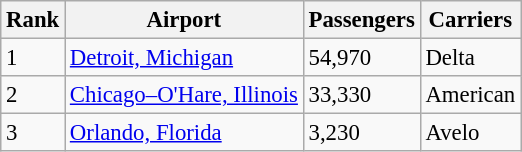<table class="wikitable sortable" style="font-size:95%;">
<tr>
<th>Rank</th>
<th>Airport</th>
<th>Passengers</th>
<th>Carriers</th>
</tr>
<tr>
<td>1</td>
<td> <a href='#'>Detroit, Michigan</a></td>
<td>54,970</td>
<td>Delta</td>
</tr>
<tr>
<td>2</td>
<td> <a href='#'>Chicago–O'Hare, Illinois</a></td>
<td>33,330</td>
<td>American</td>
</tr>
<tr>
<td>3</td>
<td> <a href='#'>Orlando, Florida</a></td>
<td>3,230</td>
<td>Avelo</td>
</tr>
</table>
